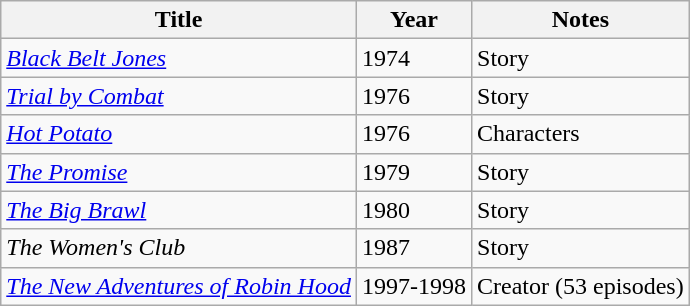<table class="wikitable sortable">
<tr>
<th>Title</th>
<th>Year</th>
<th>Notes</th>
</tr>
<tr>
<td><em><a href='#'>Black Belt Jones</a></em></td>
<td>1974</td>
<td>Story</td>
</tr>
<tr>
<td><em><a href='#'>Trial by Combat</a></em></td>
<td>1976</td>
<td>Story</td>
</tr>
<tr>
<td><em><a href='#'>Hot Potato</a></em></td>
<td>1976</td>
<td>Characters</td>
</tr>
<tr>
<td><em><a href='#'>The Promise</a></em></td>
<td>1979</td>
<td>Story</td>
</tr>
<tr>
<td><em><a href='#'>The Big Brawl</a></em></td>
<td>1980</td>
<td>Story</td>
</tr>
<tr>
<td><em>The Women's Club</em></td>
<td>1987</td>
<td>Story</td>
</tr>
<tr>
<td><em><a href='#'>The New Adventures of Robin Hood</a></em></td>
<td>1997-1998</td>
<td>Creator (53 episodes)</td>
</tr>
</table>
